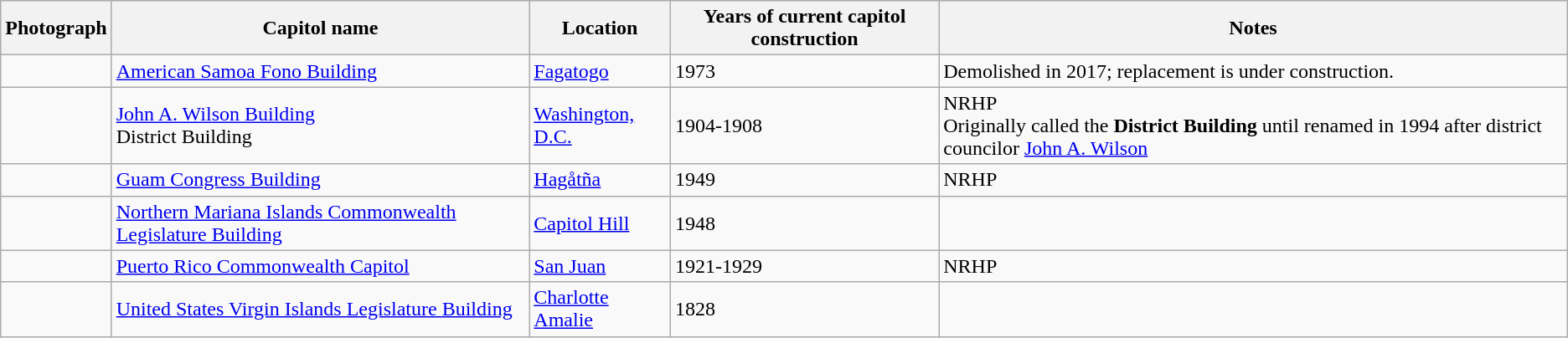<table class="wikitable sortable">
<tr>
<th>Photograph</th>
<th>Capitol name</th>
<th>Location</th>
<th>Years of current capitol construction</th>
<th>Notes</th>
</tr>
<tr>
<td></td>
<td><a href='#'>American Samoa Fono Building</a></td>
<td><a href='#'>Fagatogo</a><br><small></small></td>
<td>1973</td>
<td>Demolished in 2017; replacement is under construction.</td>
</tr>
<tr>
<td></td>
<td><a href='#'>John A. Wilson Building</a><br> District Building</td>
<td><a href='#'>Washington, D.C.</a><br><small></small></td>
<td>1904-1908</td>
<td>NRHP<br>Originally called the <strong>District Building</strong> until renamed in 1994 after district councilor <a href='#'>John A. Wilson</a></td>
</tr>
<tr>
<td></td>
<td><a href='#'>Guam Congress Building</a></td>
<td><a href='#'>Hagåtña</a><br><small></small></td>
<td>1949</td>
<td>NRHP</td>
</tr>
<tr>
<td></td>
<td><a href='#'>Northern Mariana Islands Commonwealth Legislature Building</a></td>
<td><a href='#'>Capitol Hill</a><br><small></small></td>
<td>1948</td>
<td></td>
</tr>
<tr>
<td></td>
<td><a href='#'>Puerto Rico Commonwealth Capitol</a></td>
<td><a href='#'>San Juan</a><br><small></small></td>
<td>1921-1929</td>
<td>NRHP</td>
</tr>
<tr>
<td></td>
<td><a href='#'>United States Virgin Islands Legislature Building</a></td>
<td><a href='#'>Charlotte Amalie</a><br><small></small></td>
<td>1828</td>
<td></td>
</tr>
</table>
